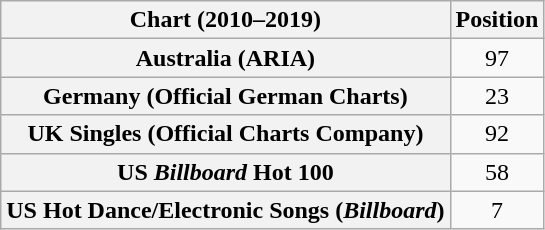<table class="wikitable sortable plainrowheaders" style="text-align:center">
<tr>
<th scope="col">Chart (2010–2019)</th>
<th scope="col">Position</th>
</tr>
<tr>
<th scope="row">Australia (ARIA)</th>
<td>97</td>
</tr>
<tr>
<th scope="row">Germany (Official German Charts)</th>
<td>23</td>
</tr>
<tr>
<th scope="row">UK Singles (Official Charts Company)</th>
<td>92</td>
</tr>
<tr>
<th scope="row">US <em>Billboard</em> Hot 100</th>
<td>58</td>
</tr>
<tr>
<th scope="row">US Hot Dance/Electronic Songs (<em>Billboard</em>)</th>
<td>7</td>
</tr>
</table>
